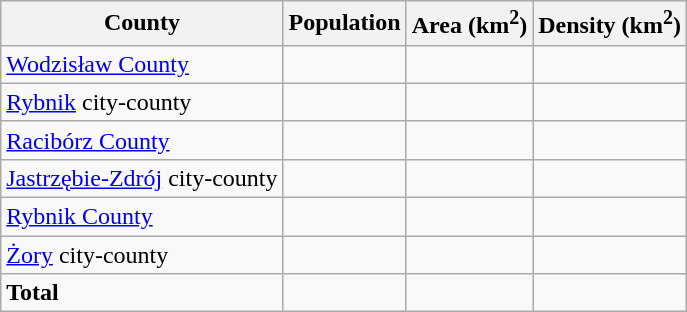<table class="wikitable sortable">
<tr align=center>
<th>County</th>
<th>Population</th>
<th>Area (km<sup>2</sup>)</th>
<th>Density (km<sup>2</sup>)</th>
</tr>
<tr>
<td><a href='#'>Wodzisław County</a></td>
<td></td>
<td></td>
<td></td>
</tr>
<tr>
<td><a href='#'>Rybnik</a> city-county</td>
<td></td>
<td></td>
<td></td>
</tr>
<tr>
<td><a href='#'>Racibórz County</a></td>
<td></td>
<td></td>
<td></td>
</tr>
<tr>
<td><a href='#'>Jastrzębie-Zdrój</a> city-county</td>
<td></td>
<td></td>
<td></td>
</tr>
<tr>
<td><a href='#'>Rybnik County</a></td>
<td></td>
<td></td>
<td></td>
</tr>
<tr>
<td><a href='#'>Żory</a> city-county</td>
<td></td>
<td></td>
<td></td>
</tr>
<tr>
<td><strong>Total</strong></td>
<td></td>
<td></td>
<td></td>
</tr>
</table>
